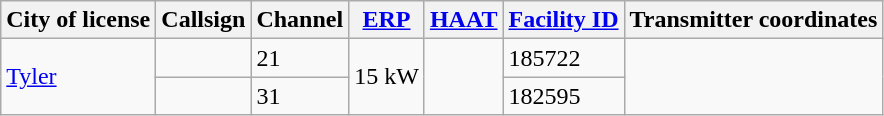<table class="wikitable">
<tr>
<th>City of license</th>
<th>Callsign</th>
<th>Channel</th>
<th><a href='#'>ERP</a></th>
<th><a href='#'>HAAT</a></th>
<th><a href='#'>Facility ID</a></th>
<th>Transmitter coordinates</th>
</tr>
<tr>
<td rowspan=2><a href='#'>Tyler</a></td>
<td><strong></strong></td>
<td>21</td>
<td rowspan=2>15 kW</td>
<td rowspan=2></td>
<td>185722</td>
<td rowspan=2></td>
</tr>
<tr>
<td><strong></strong></td>
<td>31</td>
<td>182595</td>
</tr>
</table>
